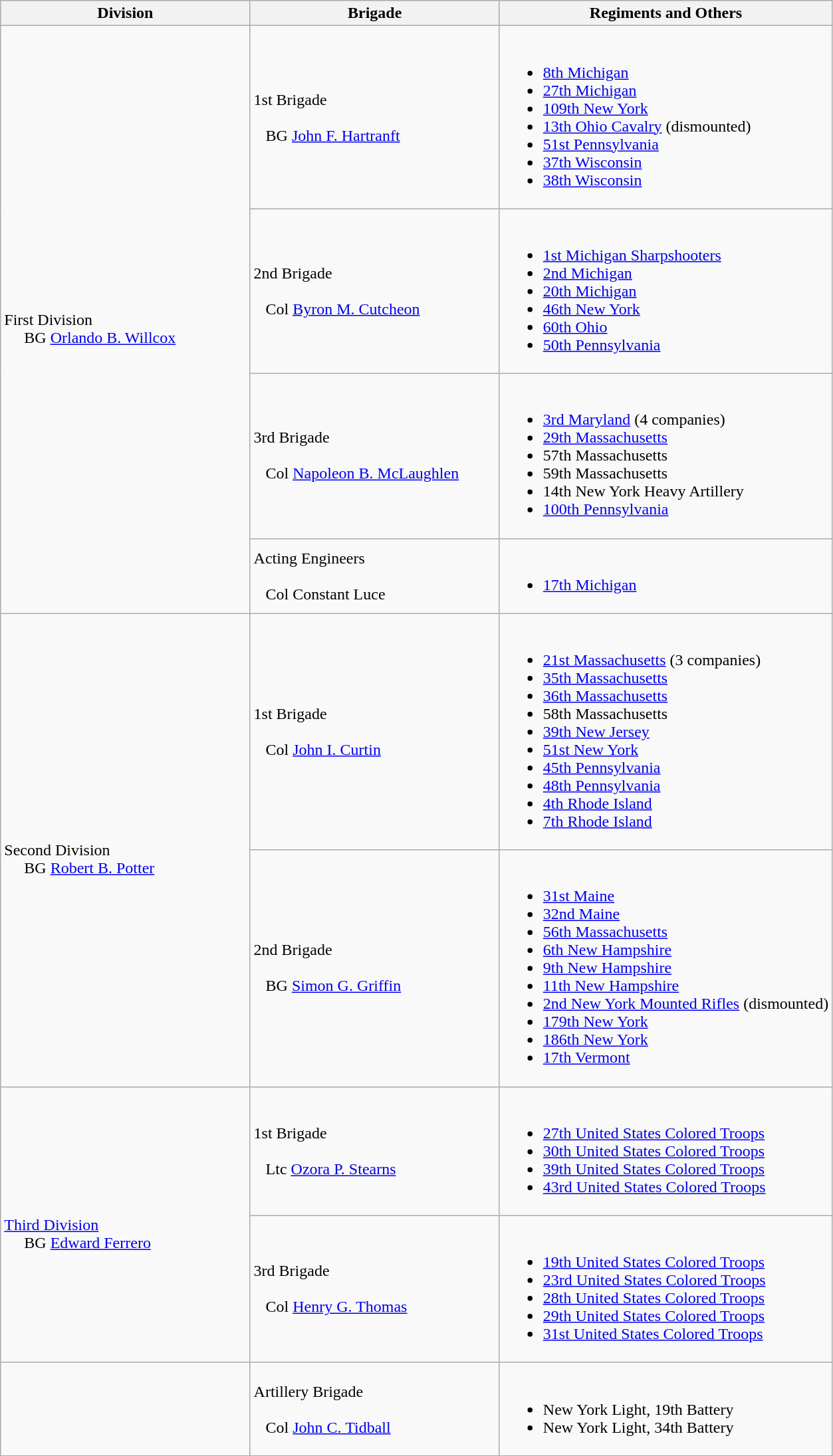<table class="wikitable">
<tr>
<th width=30%>Division</th>
<th width=30%>Brigade</th>
<th>Regiments and Others</th>
</tr>
<tr>
<td rowspan=4><br>First Division
<br>    
BG <a href='#'>Orlando B. Willcox</a></td>
<td>1st Brigade<br><br>  
BG <a href='#'>John F. Hartranft</a></td>
<td><br><ul><li><a href='#'>8th Michigan</a></li><li><a href='#'>27th Michigan</a></li><li><a href='#'>109th New York</a></li><li><a href='#'>13th Ohio Cavalry</a> (dismounted)</li><li><a href='#'>51st Pennsylvania</a></li><li><a href='#'>37th Wisconsin</a></li><li><a href='#'>38th Wisconsin</a></li></ul></td>
</tr>
<tr>
<td>2nd Brigade<br><br>  
Col <a href='#'>Byron M. Cutcheon</a></td>
<td><br><ul><li><a href='#'>1st Michigan Sharpshooters</a></li><li><a href='#'>2nd Michigan</a></li><li><a href='#'>20th Michigan</a></li><li><a href='#'>46th New York</a></li><li><a href='#'>60th Ohio</a></li><li><a href='#'>50th Pennsylvania</a></li></ul></td>
</tr>
<tr>
<td>3rd Brigade<br><br>  
Col <a href='#'>Napoleon B. McLaughlen</a></td>
<td><br><ul><li><a href='#'>3rd Maryland</a> (4 companies)</li><li><a href='#'>29th Massachusetts</a></li><li>57th Massachusetts</li><li>59th Massachusetts</li><li>14th New York Heavy Artillery</li><li><a href='#'>100th Pennsylvania</a></li></ul></td>
</tr>
<tr>
<td>Acting Engineers<br><br>  
Col Constant Luce</td>
<td><br><ul><li><a href='#'>17th Michigan</a></li></ul></td>
</tr>
<tr>
<td rowspan= 2><br>Second Division
<br>    
BG <a href='#'>Robert B. Potter</a></td>
<td>1st Brigade<br><br>  
Col <a href='#'>John I. Curtin</a></td>
<td><br><ul><li><a href='#'>21st Massachusetts</a> (3 companies)</li><li><a href='#'>35th Massachusetts</a></li><li><a href='#'>36th Massachusetts</a></li><li>58th Massachusetts</li><li><a href='#'>39th New Jersey</a></li><li><a href='#'>51st New York</a></li><li><a href='#'>45th Pennsylvania</a></li><li><a href='#'>48th Pennsylvania</a></li><li><a href='#'>4th Rhode Island</a></li><li><a href='#'>7th Rhode Island</a></li></ul></td>
</tr>
<tr>
<td>2nd Brigade<br><br>  
BG <a href='#'>Simon G. Griffin</a></td>
<td><br><ul><li><a href='#'>31st Maine</a></li><li><a href='#'>32nd Maine</a></li><li><a href='#'>56th Massachusetts</a></li><li><a href='#'>6th New Hampshire</a></li><li><a href='#'>9th New Hampshire</a></li><li><a href='#'>11th New Hampshire</a></li><li><a href='#'>2nd New York Mounted Rifles</a> (dismounted)</li><li><a href='#'>179th New York</a></li><li><a href='#'>186th New York</a></li><li><a href='#'>17th Vermont</a></li></ul></td>
</tr>
<tr>
<td rowspan=2><br><a href='#'>Third Division</a>
<br>    
BG <a href='#'>Edward Ferrero</a></td>
<td>1st Brigade<br><br>  
Ltc <a href='#'>Ozora P. Stearns</a></td>
<td><br><ul><li><a href='#'>27th United States Colored Troops</a></li><li><a href='#'>30th United States Colored Troops</a></li><li><a href='#'>39th United States Colored Troops</a></li><li><a href='#'>43rd United States Colored Troops</a></li></ul></td>
</tr>
<tr>
<td>3rd Brigade<br><br>  
Col <a href='#'>Henry G. Thomas</a></td>
<td><br><ul><li><a href='#'>19th United States Colored Troops</a></li><li><a href='#'>23rd United States Colored Troops</a></li><li><a href='#'>28th United States Colored Troops</a></li><li><a href='#'>29th United States Colored Troops</a></li><li><a href='#'>31st United States Colored Troops</a></li></ul></td>
</tr>
<tr>
<td></td>
<td>Artillery Brigade<br><br>  
Col <a href='#'>John C. Tidball</a></td>
<td><br><ul><li>New York Light, 19th Battery</li><li>New York Light, 34th Battery</li></ul></td>
</tr>
</table>
